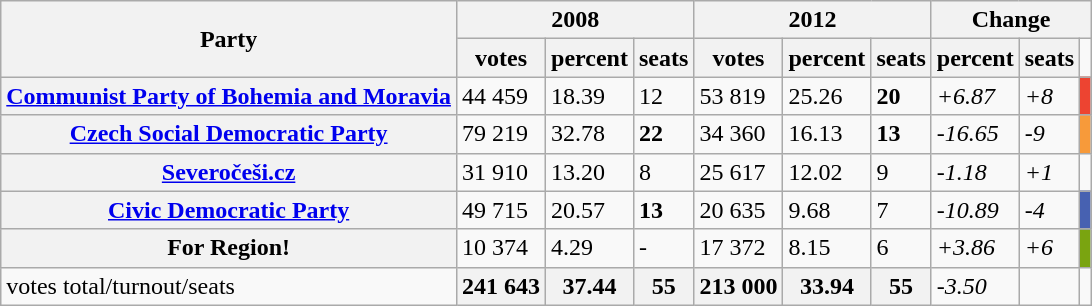<table class="wikitable">
<tr>
<th rowspan=2>Party</th>
<th colspan=3>2008</th>
<th colspan=3>2012</th>
<th colspan=3>Change</th>
</tr>
<tr>
<th>votes</th>
<th>percent</th>
<th>seats</th>
<th>votes</th>
<th>percent</th>
<th>seats</th>
<th>percent</th>
<th>seats</th>
<td></td>
</tr>
<tr>
<th><a href='#'>Communist Party of Bohemia and Moravia</a></th>
<td>44 459</td>
<td>18.39</td>
<td>12</td>
<td>53 819</td>
<td>25.26</td>
<td><strong>20</strong></td>
<td><em>+6.87</em></td>
<td><em>+8</em></td>
<td style="background:#ed4431;"></td>
</tr>
<tr>
<th><a href='#'>Czech Social Democratic Party</a></th>
<td>79 219</td>
<td>32.78</td>
<td><strong>22</strong></td>
<td>34 360</td>
<td>16.13</td>
<td><strong>13</strong></td>
<td><em>-16.65</em></td>
<td><em>-9</em></td>
<td style="background:#f79a3a;"></td>
</tr>
<tr>
<th><a href='#'>Severočeši.cz</a></th>
<td>31 910</td>
<td>13.20</td>
<td>8</td>
<td>25 617</td>
<td>12.02</td>
<td>9</td>
<td><em>-1.18</em></td>
<td><em>+1</em></td>
<td style="background:##203a6d;"></td>
</tr>
<tr>
<th><a href='#'>Civic Democratic Party</a></th>
<td>49 715</td>
<td>20.57</td>
<td><strong>13</strong></td>
<td>20 635</td>
<td>9.68</td>
<td>7</td>
<td><em>-10.89</em></td>
<td><em>-4</em></td>
<td style="background:#4761b1;"></td>
</tr>
<tr>
<th>For Region!</th>
<td>10 374</td>
<td>4.29</td>
<td>-</td>
<td>17 372</td>
<td>8.15</td>
<td>6</td>
<td><em>+3.86</em></td>
<td><em>+6</em></td>
<td style="background:#7aa410;"></td>
</tr>
<tr>
<td>votes total/turnout/seats</td>
<th>241 643</th>
<th>37.44</th>
<th>55</th>
<th>213 000</th>
<th>33.94</th>
<th>55</th>
<td><em>-3.50</em></td>
<td></td>
</tr>
</table>
